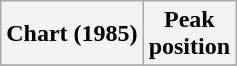<table class="wikitable sortable plainrowheaders">
<tr>
<th>Chart (1985)</th>
<th>Peak<br>position</th>
</tr>
<tr>
</tr>
</table>
